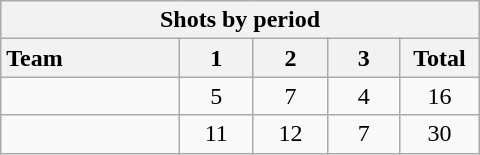<table class="wikitable" style="width:20em;">
<tr>
<th colspan="6">Shots by period</th>
</tr>
<tr>
<th style="width:8em; text-align:left;">Team</th>
<th style="width:3em;">1</th>
<th style="width:3em;">2</th>
<th style="width:3em;">3</th>
<th style="width:3em;">Total</th>
</tr>
<tr style="text-align:center;">
<td style="text-align:left;"></td>
<td>5</td>
<td>7</td>
<td>4</td>
<td>16</td>
</tr>
<tr style="text-align:center;">
<td style="text-align:left;"></td>
<td>11</td>
<td>12</td>
<td>7</td>
<td>30</td>
</tr>
</table>
